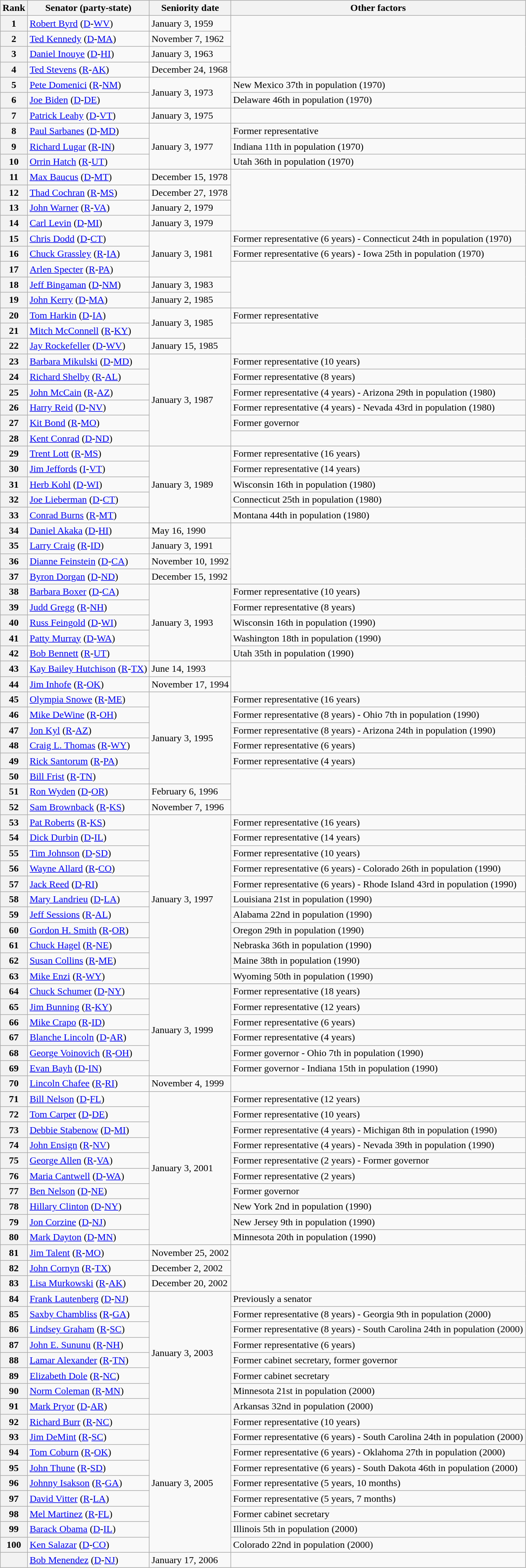<table class=wikitable>
<tr valign=bottom>
<th>Rank</th>
<th>Senator (party-state)</th>
<th>Seniority date</th>
<th>Other factors</th>
</tr>
<tr>
<th>1</th>
<td><a href='#'>Robert Byrd</a> (<a href='#'>D</a>-<a href='#'>WV</a>)</td>
<td>January 3, 1959</td>
<td rowspan=4> </td>
</tr>
<tr>
<th>2</th>
<td><a href='#'>Ted Kennedy</a> (<a href='#'>D</a>-<a href='#'>MA</a>)</td>
<td>November 7, 1962</td>
</tr>
<tr>
<th>3</th>
<td><a href='#'>Daniel Inouye</a> (<a href='#'>D</a>-<a href='#'>HI</a>)</td>
<td>January 3, 1963</td>
</tr>
<tr>
<th>4</th>
<td><a href='#'>Ted Stevens</a> (<a href='#'>R</a>-<a href='#'>AK</a>)</td>
<td>December 24, 1968</td>
</tr>
<tr>
<th>5</th>
<td><a href='#'>Pete Domenici</a> (<a href='#'>R</a>-<a href='#'>NM</a>)</td>
<td rowspan= 2>January 3, 1973</td>
<td>New Mexico 37th in population (1970)</td>
</tr>
<tr>
<th>6</th>
<td><a href='#'>Joe Biden</a> (<a href='#'>D</a>-<a href='#'>DE</a>)</td>
<td>Delaware 46th in population (1970)</td>
</tr>
<tr>
<th>7</th>
<td><a href='#'>Patrick Leahy</a> (<a href='#'>D</a>-<a href='#'>VT</a>)</td>
<td>January 3, 1975</td>
<td> </td>
</tr>
<tr>
<th>8</th>
<td><a href='#'>Paul Sarbanes</a> (<a href='#'>D</a>-<a href='#'>MD</a>)</td>
<td rowspan=3>January 3, 1977</td>
<td>Former representative</td>
</tr>
<tr>
<th>9</th>
<td><a href='#'>Richard Lugar</a> (<a href='#'>R</a>-<a href='#'>IN</a>)</td>
<td>Indiana 11th in population (1970)</td>
</tr>
<tr>
<th>10</th>
<td><a href='#'>Orrin Hatch</a> (<a href='#'>R</a>-<a href='#'>UT</a>)</td>
<td>Utah 36th in population (1970)</td>
</tr>
<tr>
<th>11</th>
<td><a href='#'>Max Baucus</a> (<a href='#'>D</a>-<a href='#'>MT</a>)</td>
<td>December 15, 1978</td>
<td rowspan=4> </td>
</tr>
<tr>
<th>12</th>
<td><a href='#'>Thad Cochran</a> (<a href='#'>R</a>-<a href='#'>MS</a>)</td>
<td>December 27, 1978</td>
</tr>
<tr>
<th>13</th>
<td><a href='#'>John Warner</a> (<a href='#'>R</a>-<a href='#'>VA</a>)</td>
<td>January 2, 1979</td>
</tr>
<tr>
<th>14</th>
<td><a href='#'>Carl Levin</a> (<a href='#'>D</a>-<a href='#'>MI</a>)</td>
<td>January 3, 1979</td>
</tr>
<tr>
<th>15</th>
<td><a href='#'>Chris Dodd</a> (<a href='#'>D</a>-<a href='#'>CT</a>)</td>
<td rowspan=3>January 3, 1981</td>
<td>Former representative (6 years) - Connecticut 24th in population (1970)</td>
</tr>
<tr>
<th>16</th>
<td><a href='#'>Chuck Grassley</a> (<a href='#'>R</a>-<a href='#'>IA</a>)</td>
<td>Former representative (6 years) - Iowa 25th in population (1970)</td>
</tr>
<tr>
<th>17</th>
<td><a href='#'>Arlen Specter</a> (<a href='#'>R</a>-<a href='#'>PA</a>)</td>
<td rowspan=3> </td>
</tr>
<tr>
<th>18</th>
<td><a href='#'>Jeff Bingaman</a> (<a href='#'>D</a>-<a href='#'>NM</a>)</td>
<td>January 3, 1983</td>
</tr>
<tr>
<th>19</th>
<td><a href='#'>John Kerry</a> (<a href='#'>D</a>-<a href='#'>MA</a>)</td>
<td>January 2, 1985</td>
</tr>
<tr>
<th>20</th>
<td><a href='#'>Tom Harkin</a> (<a href='#'>D</a>-<a href='#'>IA</a>)</td>
<td rowspan=2>January 3, 1985</td>
<td>Former representative</td>
</tr>
<tr>
<th>21</th>
<td><a href='#'>Mitch McConnell</a> (<a href='#'>R</a>-<a href='#'>KY</a>)</td>
<td rowspan=2> </td>
</tr>
<tr>
<th>22</th>
<td><a href='#'>Jay Rockefeller</a> (<a href='#'>D</a>-<a href='#'>WV</a>)</td>
<td>January 15, 1985</td>
</tr>
<tr>
<th>23</th>
<td><a href='#'>Barbara Mikulski</a> (<a href='#'>D</a>-<a href='#'>MD</a>)</td>
<td rowspan=6>January 3, 1987</td>
<td>Former representative (10 years)</td>
</tr>
<tr>
<th>24</th>
<td><a href='#'>Richard Shelby</a> (<a href='#'>R</a>-<a href='#'>AL</a>)</td>
<td>Former representative (8 years)</td>
</tr>
<tr>
<th>25</th>
<td><a href='#'>John McCain</a> (<a href='#'>R</a>-<a href='#'>AZ</a>)</td>
<td>Former representative (4 years) - Arizona 29th in population (1980)</td>
</tr>
<tr>
<th>26</th>
<td><a href='#'>Harry Reid</a> (<a href='#'>D</a>-<a href='#'>NV</a>)</td>
<td>Former representative (4 years) - Nevada 43rd in population (1980)</td>
</tr>
<tr>
<th>27</th>
<td><a href='#'>Kit Bond</a> (<a href='#'>R</a>-<a href='#'>MO</a>)</td>
<td>Former governor</td>
</tr>
<tr>
<th>28</th>
<td><a href='#'>Kent Conrad</a> (<a href='#'>D</a>-<a href='#'>ND</a>)</td>
<td> </td>
</tr>
<tr>
<th>29</th>
<td><a href='#'>Trent Lott</a> (<a href='#'>R</a>-<a href='#'>MS</a>)</td>
<td rowspan=5>January 3, 1989</td>
<td>Former representative (16 years)</td>
</tr>
<tr>
<th>30</th>
<td><a href='#'>Jim Jeffords</a> (<a href='#'>I</a>-<a href='#'>VT</a>)</td>
<td>Former representative (14 years)</td>
</tr>
<tr>
<th>31</th>
<td><a href='#'>Herb Kohl</a> (<a href='#'>D</a>-<a href='#'>WI</a>)</td>
<td>Wisconsin 16th in population (1980)</td>
</tr>
<tr>
<th>32</th>
<td><a href='#'>Joe Lieberman</a> (<a href='#'>D</a>-<a href='#'>CT</a>)</td>
<td>Connecticut 25th in population (1980)</td>
</tr>
<tr>
<th>33</th>
<td><a href='#'>Conrad Burns</a> (<a href='#'>R</a>-<a href='#'>MT</a>)</td>
<td>Montana 44th in population (1980)</td>
</tr>
<tr>
<th>34</th>
<td><a href='#'>Daniel Akaka</a> (<a href='#'>D</a>-<a href='#'>HI</a>)</td>
<td>May 16, 1990</td>
<td rowspan=4> </td>
</tr>
<tr>
<th>35</th>
<td><a href='#'>Larry Craig</a> (<a href='#'>R</a>-<a href='#'>ID</a>)</td>
<td>January 3, 1991</td>
</tr>
<tr>
<th>36</th>
<td><a href='#'>Dianne Feinstein</a> (<a href='#'>D</a>-<a href='#'>CA</a>)</td>
<td>November 10, 1992</td>
</tr>
<tr>
<th>37</th>
<td><a href='#'>Byron Dorgan</a> (<a href='#'>D</a>-<a href='#'>ND</a>)</td>
<td>December 15, 1992</td>
</tr>
<tr>
<th>38</th>
<td><a href='#'>Barbara Boxer</a> (<a href='#'>D</a>-<a href='#'>CA</a>)</td>
<td rowspan=5>January 3, 1993</td>
<td>Former representative (10 years)</td>
</tr>
<tr>
<th>39</th>
<td><a href='#'>Judd Gregg</a> (<a href='#'>R</a>-<a href='#'>NH</a>)</td>
<td>Former representative (8 years)</td>
</tr>
<tr>
<th>40</th>
<td><a href='#'>Russ Feingold</a> (<a href='#'>D</a>-<a href='#'>WI</a>)</td>
<td>Wisconsin 16th in population (1990)</td>
</tr>
<tr>
<th>41</th>
<td><a href='#'>Patty Murray</a> (<a href='#'>D</a>-<a href='#'>WA</a>)</td>
<td>Washington 18th in population (1990)</td>
</tr>
<tr>
<th>42</th>
<td><a href='#'>Bob Bennett</a> (<a href='#'>R</a>-<a href='#'>UT</a>)</td>
<td>Utah 35th in population (1990)</td>
</tr>
<tr>
<th>43</th>
<td><a href='#'>Kay Bailey Hutchison</a> (<a href='#'>R</a>-<a href='#'>TX</a>)</td>
<td>June 14, 1993</td>
<td rowspan=2> </td>
</tr>
<tr>
<th>44</th>
<td><a href='#'>Jim Inhofe</a> (<a href='#'>R</a>-<a href='#'>OK</a>)</td>
<td>November 17, 1994</td>
</tr>
<tr>
<th>45</th>
<td><a href='#'>Olympia Snowe</a> (<a href='#'>R</a>-<a href='#'>ME</a>)</td>
<td rowspan=6>January 3, 1995</td>
<td>Former representative (16 years)</td>
</tr>
<tr>
<th>46</th>
<td><a href='#'>Mike DeWine</a> (<a href='#'>R</a>-<a href='#'>OH</a>)</td>
<td>Former representative (8 years) - Ohio 7th in population (1990)</td>
</tr>
<tr>
<th>47</th>
<td><a href='#'>Jon Kyl</a> (<a href='#'>R</a>-<a href='#'>AZ</a>)</td>
<td>Former representative (8 years) - Arizona 24th in population (1990)</td>
</tr>
<tr>
<th>48</th>
<td><a href='#'>Craig L. Thomas</a> (<a href='#'>R</a>-<a href='#'>WY</a>)</td>
<td>Former representative (6 years)</td>
</tr>
<tr>
<th>49</th>
<td><a href='#'>Rick Santorum</a> (<a href='#'>R</a>-<a href='#'>PA</a>)</td>
<td>Former representative (4 years)</td>
</tr>
<tr>
<th>50</th>
<td><a href='#'>Bill Frist</a> (<a href='#'>R</a>-<a href='#'>TN</a>)</td>
<td rowspan=3> </td>
</tr>
<tr>
<th>51</th>
<td><a href='#'>Ron Wyden</a> (<a href='#'>D</a>-<a href='#'>OR</a>)</td>
<td>February 6, 1996</td>
</tr>
<tr>
<th>52</th>
<td><a href='#'>Sam Brownback</a> (<a href='#'>R</a>-<a href='#'>KS</a>)</td>
<td>November 7, 1996</td>
</tr>
<tr>
<th>53</th>
<td><a href='#'>Pat Roberts</a> (<a href='#'>R</a>-<a href='#'>KS</a>)</td>
<td rowspan=11>January 3, 1997</td>
<td>Former representative (16 years)</td>
</tr>
<tr>
<th>54</th>
<td><a href='#'>Dick Durbin</a> (<a href='#'>D</a>-<a href='#'>IL</a>)</td>
<td>Former representative (14 years)</td>
</tr>
<tr>
<th>55</th>
<td><a href='#'>Tim Johnson</a> (<a href='#'>D</a>-<a href='#'>SD</a>)</td>
<td>Former representative (10 years)</td>
</tr>
<tr>
<th>56</th>
<td><a href='#'>Wayne Allard</a> (<a href='#'>R</a>-<a href='#'>CO</a>)</td>
<td>Former representative (6 years) - Colorado 26th in population (1990)</td>
</tr>
<tr>
<th>57</th>
<td><a href='#'>Jack Reed</a> (<a href='#'>D</a>-<a href='#'>RI</a>)</td>
<td>Former representative (6 years) - Rhode Island 43rd in population (1990)</td>
</tr>
<tr>
<th>58</th>
<td><a href='#'>Mary Landrieu</a> (<a href='#'>D</a>-<a href='#'>LA</a>)</td>
<td>Louisiana 21st in population (1990)</td>
</tr>
<tr>
<th>59</th>
<td><a href='#'>Jeff Sessions</a> (<a href='#'>R</a>-<a href='#'>AL</a>)</td>
<td>Alabama 22nd in population (1990)</td>
</tr>
<tr>
<th>60</th>
<td><a href='#'>Gordon H. Smith</a> (<a href='#'>R</a>-<a href='#'>OR</a>)</td>
<td>Oregon 29th in population (1990)</td>
</tr>
<tr>
<th>61</th>
<td><a href='#'>Chuck Hagel</a> (<a href='#'>R</a>-<a href='#'>NE</a>)</td>
<td>Nebraska 36th in population (1990)</td>
</tr>
<tr>
<th>62</th>
<td><a href='#'>Susan Collins</a> (<a href='#'>R</a>-<a href='#'>ME</a>)</td>
<td>Maine 38th in population (1990)</td>
</tr>
<tr>
<th>63</th>
<td><a href='#'>Mike Enzi</a> (<a href='#'>R</a>-<a href='#'>WY</a>)</td>
<td>Wyoming 50th in population (1990)</td>
</tr>
<tr>
<th>64</th>
<td><a href='#'>Chuck Schumer</a> (<a href='#'>D</a>-<a href='#'>NY</a>)</td>
<td rowspan=6>January 3, 1999</td>
<td>Former representative (18 years)</td>
</tr>
<tr>
<th>65</th>
<td><a href='#'>Jim Bunning</a> (<a href='#'>R</a>-<a href='#'>KY</a>)</td>
<td>Former representative (12 years)</td>
</tr>
<tr>
<th>66</th>
<td><a href='#'>Mike Crapo</a> (<a href='#'>R</a>-<a href='#'>ID</a>)</td>
<td>Former representative (6 years)</td>
</tr>
<tr>
<th>67</th>
<td><a href='#'>Blanche Lincoln</a> (<a href='#'>D</a>-<a href='#'>AR</a>)</td>
<td>Former representative (4 years)</td>
</tr>
<tr>
<th>68</th>
<td><a href='#'>George Voinovich</a> (<a href='#'>R</a>-<a href='#'>OH</a>)</td>
<td>Former governor - Ohio 7th in population (1990)</td>
</tr>
<tr>
<th>69</th>
<td><a href='#'>Evan Bayh</a> (<a href='#'>D</a>-<a href='#'>IN</a>)</td>
<td>Former governor - Indiana 15th in population (1990)</td>
</tr>
<tr>
<th>70</th>
<td><a href='#'>Lincoln Chafee</a> (<a href='#'>R</a>-<a href='#'>RI</a>)</td>
<td>November 4, 1999</td>
<td> </td>
</tr>
<tr>
<th>71</th>
<td><a href='#'>Bill Nelson</a> (<a href='#'>D</a>-<a href='#'>FL</a>)</td>
<td rowspan=10>January 3, 2001</td>
<td>Former representative (12 years)</td>
</tr>
<tr>
<th>72</th>
<td><a href='#'>Tom Carper</a> (<a href='#'>D</a>-<a href='#'>DE</a>)</td>
<td>Former representative (10 years)</td>
</tr>
<tr>
<th>73</th>
<td><a href='#'>Debbie Stabenow</a> (<a href='#'>D</a>-<a href='#'>MI</a>)</td>
<td>Former representative (4 years) - Michigan 8th in population (1990)</td>
</tr>
<tr>
<th>74</th>
<td><a href='#'>John Ensign</a> (<a href='#'>R</a>-<a href='#'>NV</a>)</td>
<td>Former representative (4 years) - Nevada 39th in population (1990)</td>
</tr>
<tr>
<th>75</th>
<td><a href='#'>George Allen</a> (<a href='#'>R</a>-<a href='#'>VA</a>)</td>
<td>Former representative (2 years) - Former governor</td>
</tr>
<tr>
<th>76</th>
<td><a href='#'>Maria Cantwell</a> (<a href='#'>D</a>-<a href='#'>WA</a>)</td>
<td>Former representative (2 years)</td>
</tr>
<tr>
<th>77</th>
<td><a href='#'>Ben Nelson</a> (<a href='#'>D</a>-<a href='#'>NE</a>)</td>
<td>Former governor</td>
</tr>
<tr>
<th>78</th>
<td><a href='#'>Hillary Clinton</a> (<a href='#'>D</a>-<a href='#'>NY</a>)</td>
<td>New York 2nd in population (1990)</td>
</tr>
<tr>
<th>79</th>
<td><a href='#'>Jon Corzine</a> (<a href='#'>D</a>-<a href='#'>NJ</a>)</td>
<td>New Jersey 9th in population (1990)</td>
</tr>
<tr>
<th>80</th>
<td><a href='#'>Mark Dayton</a> (<a href='#'>D</a>-<a href='#'>MN</a>)</td>
<td>Minnesota 20th in population (1990)</td>
</tr>
<tr>
<th>81</th>
<td><a href='#'>Jim Talent</a> (<a href='#'>R</a>-<a href='#'>MO</a>)</td>
<td>November 25, 2002</td>
<td rowspan=3> </td>
</tr>
<tr>
<th>82</th>
<td><a href='#'>John Cornyn</a> (<a href='#'>R</a>-<a href='#'>TX</a>)</td>
<td>December 2, 2002</td>
</tr>
<tr>
<th>83</th>
<td><a href='#'>Lisa Murkowski</a> (<a href='#'>R</a>-<a href='#'>AK</a>)</td>
<td>December 20, 2002</td>
</tr>
<tr>
<th>84</th>
<td><a href='#'>Frank Lautenberg</a> (<a href='#'>D</a>-<a href='#'>NJ</a>)</td>
<td rowspan=8>January 3, 2003</td>
<td>Previously a senator</td>
</tr>
<tr>
<th>85</th>
<td><a href='#'>Saxby Chambliss</a> (<a href='#'>R</a>-<a href='#'>GA</a>)</td>
<td>Former representative (8 years) - Georgia 9th in population (2000)</td>
</tr>
<tr>
<th>86</th>
<td><a href='#'>Lindsey Graham</a> (<a href='#'>R</a>-<a href='#'>SC</a>)</td>
<td>Former representative (8 years) - South Carolina 24th in population (2000)</td>
</tr>
<tr>
<th>87</th>
<td><a href='#'>John E. Sununu</a> (<a href='#'>R</a>-<a href='#'>NH</a>)</td>
<td>Former representative (6 years)</td>
</tr>
<tr>
<th>88</th>
<td><a href='#'>Lamar Alexander</a> (<a href='#'>R</a>-<a href='#'>TN</a>)</td>
<td>Former cabinet secretary, former governor</td>
</tr>
<tr>
<th>89</th>
<td><a href='#'>Elizabeth Dole</a> (<a href='#'>R</a>-<a href='#'>NC</a>)</td>
<td>Former cabinet secretary</td>
</tr>
<tr>
<th>90</th>
<td><a href='#'>Norm Coleman</a> (<a href='#'>R</a>-<a href='#'>MN</a>)</td>
<td>Minnesota 21st in population (2000)</td>
</tr>
<tr>
<th>91</th>
<td><a href='#'>Mark Pryor</a> (<a href='#'>D</a>-<a href='#'>AR</a>)</td>
<td>Arkansas 32nd in population (2000)</td>
</tr>
<tr>
<th>92</th>
<td><a href='#'>Richard Burr</a> (<a href='#'>R</a>-<a href='#'>NC</a>)</td>
<td rowspan=9>January 3, 2005</td>
<td>Former representative (10 years)</td>
</tr>
<tr>
<th>93</th>
<td><a href='#'>Jim DeMint</a> (<a href='#'>R</a>-<a href='#'>SC</a>)</td>
<td>Former representative (6 years) - South Carolina 24th in population (2000)</td>
</tr>
<tr>
<th>94</th>
<td><a href='#'>Tom Coburn</a> (<a href='#'>R</a>-<a href='#'>OK</a>)</td>
<td>Former representative (6 years) - Oklahoma 27th in population (2000)</td>
</tr>
<tr>
<th>95</th>
<td><a href='#'>John Thune</a> (<a href='#'>R</a>-<a href='#'>SD</a>)</td>
<td>Former representative (6 years) - South Dakota 46th in population (2000)</td>
</tr>
<tr>
<th>96</th>
<td><a href='#'>Johnny Isakson</a> (<a href='#'>R</a>-<a href='#'>GA</a>)</td>
<td>Former representative (5 years, 10 months)</td>
</tr>
<tr>
<th>97</th>
<td><a href='#'>David Vitter</a> (<a href='#'>R</a>-<a href='#'>LA</a>)</td>
<td>Former representative (5 years, 7 months)</td>
</tr>
<tr>
<th>98</th>
<td><a href='#'>Mel Martinez</a> (<a href='#'>R</a>-<a href='#'>FL</a>)</td>
<td>Former cabinet secretary</td>
</tr>
<tr>
<th>99</th>
<td><a href='#'>Barack Obama</a> (<a href='#'>D</a>-<a href='#'>IL</a>)</td>
<td>Illinois 5th in population (2000)</td>
</tr>
<tr>
<th>100</th>
<td><a href='#'>Ken Salazar</a> (<a href='#'>D</a>-<a href='#'>CO</a>)</td>
<td>Colorado 22nd in population (2000)</td>
</tr>
<tr>
<th></th>
<td><a href='#'>Bob Menendez</a> (<a href='#'>D</a>-<a href='#'>NJ</a>)</td>
<td>January 17, 2006</td>
<td> </td>
</tr>
</table>
